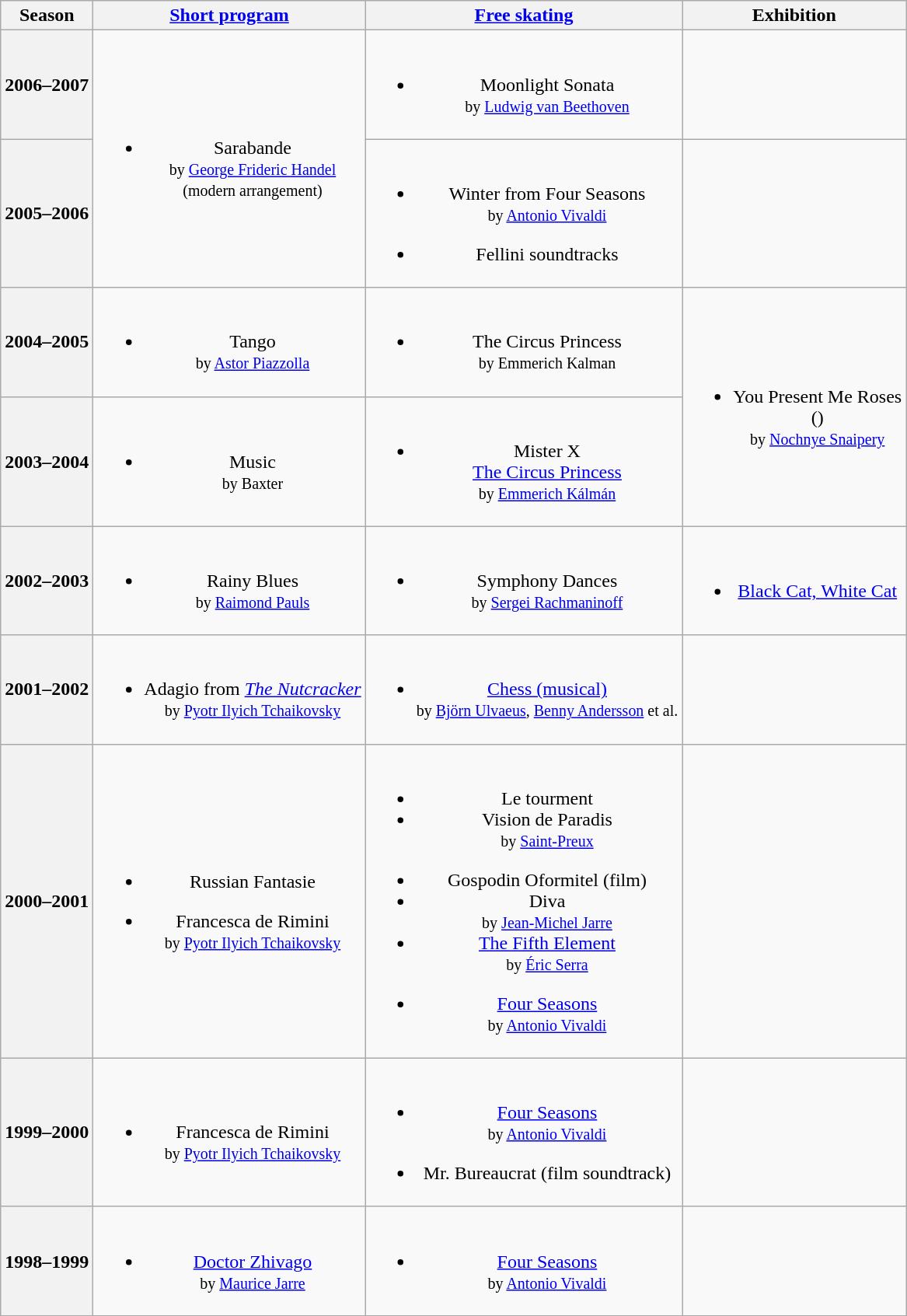<table class="wikitable" style="text-align:center">
<tr>
<th>Season</th>
<th><a href='#'>Short program</a></th>
<th><a href='#'>Free skating</a></th>
<th>Exhibition</th>
</tr>
<tr>
<th>2006–2007 <br> </th>
<td rowspan=2><br><ul><li>Sarabande <br><small> by <a href='#'>George Frideric Handel</a> <br> (modern arrangement) </small></li></ul></td>
<td><br><ul><li>Moonlight Sonata <br><small> by <a href='#'>Ludwig van Beethoven</a> </small></li></ul></td>
<td></td>
</tr>
<tr>
<th>2005–2006 <br> </th>
<td><br><ul><li>Winter from Four Seasons <br><small> by <a href='#'>Antonio Vivaldi</a> </small></li></ul><ul><li>Fellini soundtracks</li></ul></td>
<td></td>
</tr>
<tr>
<th>2004–2005 <br> </th>
<td><br><ul><li>Tango <br><small> by <a href='#'>Astor Piazzolla</a> </small></li></ul></td>
<td><br><ul><li>The Circus Princess <br><small> by Emmerich Kalman </small></li></ul></td>
<td rowspan=2><br><ul><li>You Present Me Roses <br>() <br><small> by <a href='#'>Nochnye Snaipery</a> </small></li></ul></td>
</tr>
<tr>
<th>2003–2004 <br> </th>
<td><br><ul><li>Music <br> <small> by Baxter </small></li></ul></td>
<td><br><ul><li>Mister X <br><a href='#'>The Circus Princess</a> <br><small> by <a href='#'>Emmerich Kálmán</a> </small></li></ul></td>
</tr>
<tr>
<th>2002–2003 <br> </th>
<td><br><ul><li>Rainy Blues <br><small> by <a href='#'>Raimond Pauls</a> </small></li></ul></td>
<td><br><ul><li>Symphony Dances <br><small> by <a href='#'>Sergei Rachmaninoff</a></small></li></ul></td>
<td><br><ul><li><a href='#'>Black Cat, White Cat</a></li></ul></td>
</tr>
<tr>
<th>2001–2002 <br> </th>
<td><br><ul><li>Adagio from <em><a href='#'>The Nutcracker</a></em> <br><small> by <a href='#'>Pyotr Ilyich Tchaikovsky</a> </small></li></ul></td>
<td><br><ul><li><a href='#'>Chess (musical)</a> <br><small> by <a href='#'>Björn Ulvaeus</a>, <a href='#'>Benny Andersson</a> et al.</small></li></ul></td>
<td></td>
</tr>
<tr>
<th>2000–2001 <br> </th>
<td><br><ul><li>Russian Fantasie</li></ul><ul><li>Francesca de Rimini  <br><small> by <a href='#'>Pyotr Ilyich Tchaikovsky</a> </small></li></ul></td>
<td><br><ul><li>Le tourment</li><li>Vision de Paradis <br><small> by <a href='#'>Saint-Preux</a> </small></li></ul><ul><li>Gospodin Oformitel (film)</li><li>Diva <br><small> by <a href='#'>Jean-Michel Jarre</a> </small></li><li><a href='#'>The Fifth Element</a> <br><small> by <a href='#'>Éric Serra</a></small></li></ul><ul><li><a href='#'>Four Seasons</a> <br><small> by <a href='#'>Antonio Vivaldi</a> </small></li></ul></td>
<td></td>
</tr>
<tr>
<th>1999–2000 <br> </th>
<td><br><ul><li>Francesca de Rimini  <br><small> by <a href='#'>Pyotr Ilyich Tchaikovsky</a> </small></li></ul></td>
<td><br><ul><li><a href='#'>Four Seasons</a> <br><small> by <a href='#'>Antonio Vivaldi</a> </small></li></ul><ul><li>Mr. Bureaucrat (film soundtrack)</li></ul></td>
<td></td>
</tr>
<tr>
<th>1998–1999 <br> </th>
<td><br><ul><li><a href='#'>Doctor Zhivago</a> <br><small> by <a href='#'>Maurice Jarre</a> </small></li></ul></td>
<td><br><ul><li><a href='#'>Four Seasons</a> <br><small> by <a href='#'>Antonio Vivaldi</a> </small></li></ul></td>
<td></td>
</tr>
</table>
